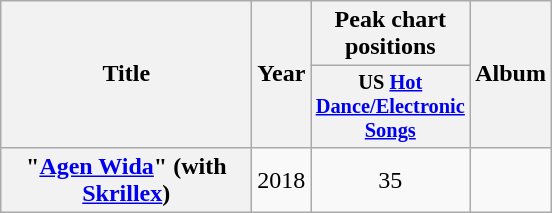<table class="wikitable plainrowheaders" style="text-align:center;">
<tr>
<th scope="col" rowspan="2" style="width:10em;">Title</th>
<th scope="col" rowspan="2" style="width:1em;">Year</th>
<th>Peak chart positions</th>
<th scope="col" rowspan="2">Album</th>
</tr>
<tr>
<th scope="col" style="width:3em;font-size:85%;">US <a href='#'>Hot Dance/Electronic Songs</a><br></th>
</tr>
<tr>
<th scope="row">"<a href='#'>Agen Wida</a>" (with <a href='#'>Skrillex</a>)</th>
<td>2018</td>
<td>35</td>
<td></td>
</tr>
</table>
